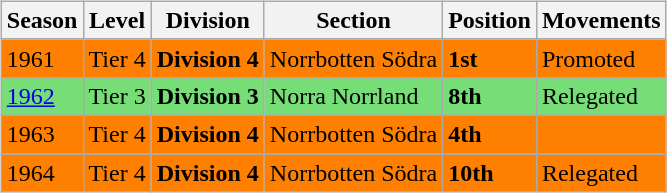<table>
<tr>
<td valign="top" width=0%><br><table class="wikitable">
<tr style="background:#f0f6fa;">
<th><strong>Season</strong></th>
<th><strong>Level</strong></th>
<th><strong>Division</strong></th>
<th><strong>Section</strong></th>
<th><strong>Position</strong></th>
<th><strong>Movements</strong></th>
</tr>
<tr>
<td style="background:#FF7F00;">1961</td>
<td style="background:#FF7F00;">Tier 4</td>
<td style="background:#FF7F00;"><strong>Division 4</strong></td>
<td style="background:#FF7F00;">Norrbotten Södra</td>
<td style="background:#FF7F00;"><strong>1st</strong></td>
<td style="background:#FF7F00;">Promoted</td>
</tr>
<tr>
<td style="background:#77DD77;"><a href='#'>1962</a></td>
<td style="background:#77DD77;">Tier 3</td>
<td style="background:#77DD77;"><strong>Division 3</strong></td>
<td style="background:#77DD77;">Norra Norrland</td>
<td style="background:#77DD77;"><strong>8th</strong></td>
<td style="background:#77DD77;">Relegated</td>
</tr>
<tr>
<td style="background:#FF7F00;">1963</td>
<td style="background:#FF7F00;">Tier 4</td>
<td style="background:#FF7F00;"><strong>Division 4</strong></td>
<td style="background:#FF7F00;">Norrbotten Södra</td>
<td style="background:#FF7F00;"><strong>4th</strong></td>
<td style="background:#FF7F00;"></td>
</tr>
<tr>
<td style="background:#FF7F00;">1964</td>
<td style="background:#FF7F00;">Tier 4</td>
<td style="background:#FF7F00;"><strong>Division 4</strong></td>
<td style="background:#FF7F00;">Norrbotten Södra</td>
<td style="background:#FF7F00;"><strong>10th</strong></td>
<td style="background:#FF7F00;">Relegated</td>
</tr>
</table>

</td>
</tr>
</table>
